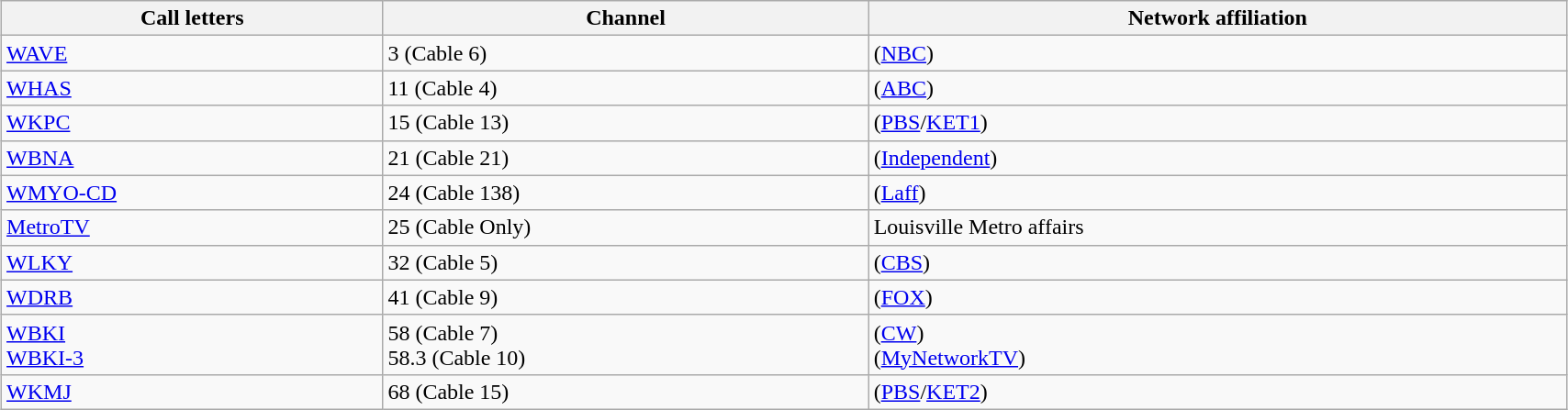<table class="wikitable" style="width:90%; margin:auto;">
<tr>
<th>Call letters</th>
<th>Channel</th>
<th>Network affiliation</th>
</tr>
<tr>
<td><a href='#'>WAVE</a></td>
<td>3 (Cable 6)</td>
<td>(<a href='#'>NBC</a>)</td>
</tr>
<tr>
<td><a href='#'>WHAS</a></td>
<td>11 (Cable 4)</td>
<td>(<a href='#'>ABC</a>)</td>
</tr>
<tr>
<td><a href='#'>WKPC</a></td>
<td>15 (Cable 13)</td>
<td>(<a href='#'>PBS</a>/<a href='#'>KET1</a>)</td>
</tr>
<tr>
<td><a href='#'>WBNA</a></td>
<td>21 (Cable 21)</td>
<td>(<a href='#'>Independent</a>)</td>
</tr>
<tr>
<td><a href='#'>WMYO-CD</a></td>
<td>24 (Cable 138)</td>
<td>(<a href='#'>Laff</a>)</td>
</tr>
<tr>
<td><a href='#'>MetroTV</a></td>
<td>25 (Cable Only)</td>
<td>Louisville Metro affairs</td>
</tr>
<tr>
<td><a href='#'>WLKY</a></td>
<td>32 (Cable 5)</td>
<td>(<a href='#'>CBS</a>)</td>
</tr>
<tr>
<td><a href='#'>WDRB</a></td>
<td>41 (Cable 9)</td>
<td>(<a href='#'>FOX</a>)</td>
</tr>
<tr>
<td><a href='#'>WBKI</a><br><a href='#'>WBKI-3</a></td>
<td>58 (Cable 7)<br>58.3 (Cable 10)</td>
<td>(<a href='#'>CW</a>)<br>(<a href='#'>MyNetworkTV</a>)</td>
</tr>
<tr>
<td><a href='#'>WKMJ</a></td>
<td>68 (Cable 15)</td>
<td>(<a href='#'>PBS</a>/<a href='#'>KET2</a>)</td>
</tr>
</table>
